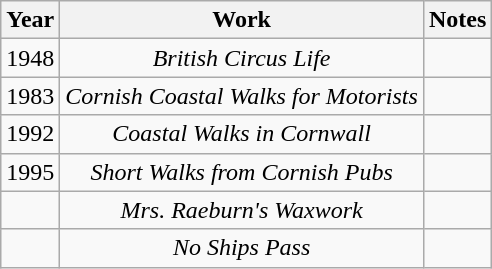<table class="wikitable">
<tr>
<th>Year</th>
<th>Work</th>
<th>Notes</th>
</tr>
<tr>
<td>1948</td>
<td align="center"><em>British Circus Life</em></td>
<td></td>
</tr>
<tr>
<td>1983</td>
<td align="center"><em>Cornish Coastal Walks for Motorists</em></td>
<td></td>
</tr>
<tr>
<td>1992</td>
<td align="center"><em>Coastal Walks in Cornwall</em></td>
<td></td>
</tr>
<tr>
<td>1995</td>
<td align="center"><em>Short Walks from Cornish Pubs</em></td>
<td></td>
</tr>
<tr>
<td></td>
<td align="center"><em>Mrs. Raeburn's Waxwork</em></td>
<td></td>
</tr>
<tr>
<td></td>
<td align="center"><em>No Ships Pass</em></td>
<td></td>
</tr>
</table>
